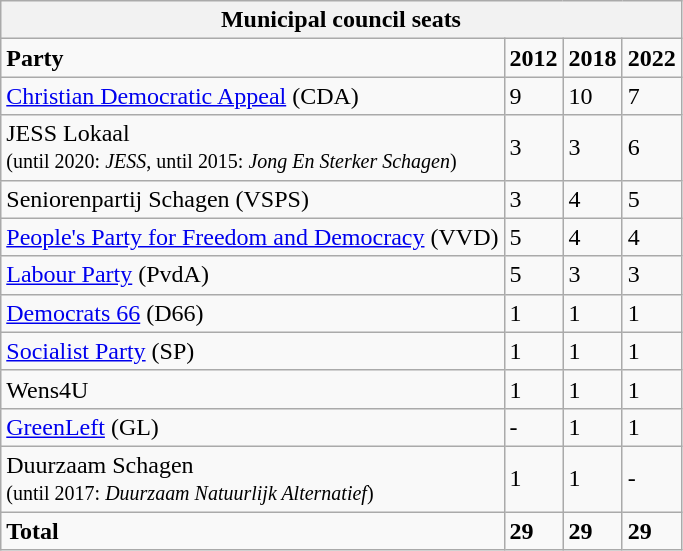<table class="wikitable">
<tr>
<th colspan="16"><strong>Municipal council seats</strong></th>
</tr>
<tr>
<td><strong>Party</strong></td>
<td><strong>2012</strong></td>
<td><strong>2018</strong></td>
<td><strong>2022</strong></td>
</tr>
<tr>
<td><a href='#'>Christian Democratic Appeal</a> (CDA)</td>
<td>9</td>
<td>10</td>
<td>7</td>
</tr>
<tr>
<td>JESS Lokaal<br><small>(until 2020: <em>JESS</em>, until 2015: <em>Jong En Sterker Schagen</em>)</small></td>
<td>3</td>
<td>3</td>
<td>6</td>
</tr>
<tr>
<td>Seniorenpartij Schagen (VSPS)</td>
<td>3</td>
<td>4</td>
<td>5</td>
</tr>
<tr>
<td><a href='#'>People's Party for Freedom and Democracy</a> (VVD)</td>
<td>5</td>
<td>4</td>
<td>4</td>
</tr>
<tr>
<td><a href='#'>Labour Party</a> (PvdA)</td>
<td>5</td>
<td>3</td>
<td>3</td>
</tr>
<tr>
<td><a href='#'>Democrats 66</a> (D66)</td>
<td>1</td>
<td>1</td>
<td>1</td>
</tr>
<tr>
<td><a href='#'>Socialist Party</a> (SP)</td>
<td>1</td>
<td>1</td>
<td>1</td>
</tr>
<tr>
<td>Wens4U</td>
<td>1</td>
<td>1</td>
<td>1</td>
</tr>
<tr>
<td><a href='#'>GreenLeft</a> (GL)</td>
<td>-</td>
<td>1</td>
<td>1</td>
</tr>
<tr>
<td>Duurzaam Schagen<br><small>(until 2017: <em>Duurzaam Natuurlijk Alternatief</em>)</small></td>
<td>1</td>
<td>1</td>
<td>-</td>
</tr>
<tr>
<td><strong>Total</strong></td>
<td><strong>29</strong></td>
<td><strong>29</strong></td>
<td><strong>29</strong></td>
</tr>
</table>
